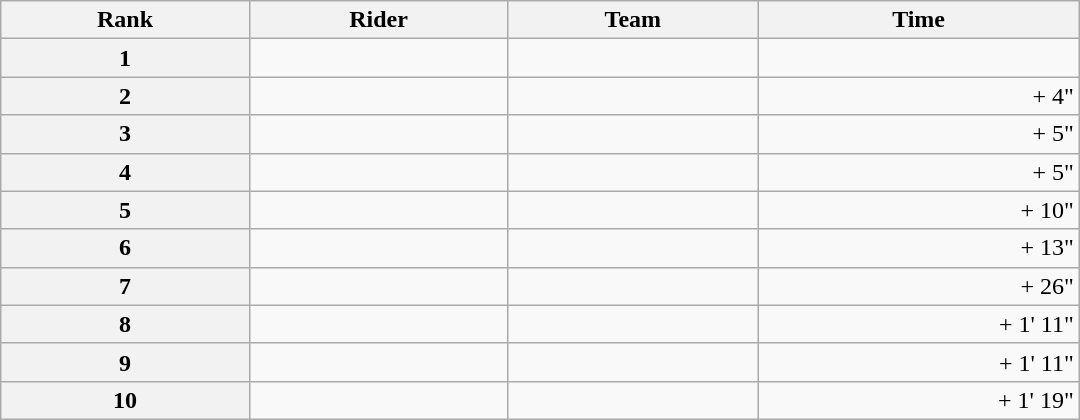<table class="wikitable" style="width:45em;margin-bottom:0;">
<tr>
<th scope="col">Rank</th>
<th scope="col">Rider</th>
<th scope="col">Team</th>
<th scope="col">Time</th>
</tr>
<tr>
<th scope="row">1</th>
<td> </td>
<td></td>
<td align="right"></td>
</tr>
<tr>
<th scope="row">2</th>
<td> </td>
<td></td>
<td align="right">+ 4"</td>
</tr>
<tr>
<th scope="row">3</th>
<td></td>
<td></td>
<td align="right">+ 5"</td>
</tr>
<tr>
<th scope="row">4</th>
<td></td>
<td> </td>
<td align="right">+ 5"</td>
</tr>
<tr>
<th scope="row">5</th>
<td></td>
<td> </td>
<td align="right">+ 10"</td>
</tr>
<tr>
<th scope="row">6</th>
<td></td>
<td></td>
<td align="right">+ 13"</td>
</tr>
<tr>
<th scope="row">7</th>
<td></td>
<td></td>
<td align="right">+ 26"</td>
</tr>
<tr>
<th scope="row">8</th>
<td></td>
<td></td>
<td align="right">+ 1' 11"</td>
</tr>
<tr>
<th scope="row">9</th>
<td> </td>
<td></td>
<td align="right">+ 1' 11"</td>
</tr>
<tr>
<th scope="row">10</th>
<td></td>
<td></td>
<td align="right">+ 1' 19"</td>
</tr>
</table>
